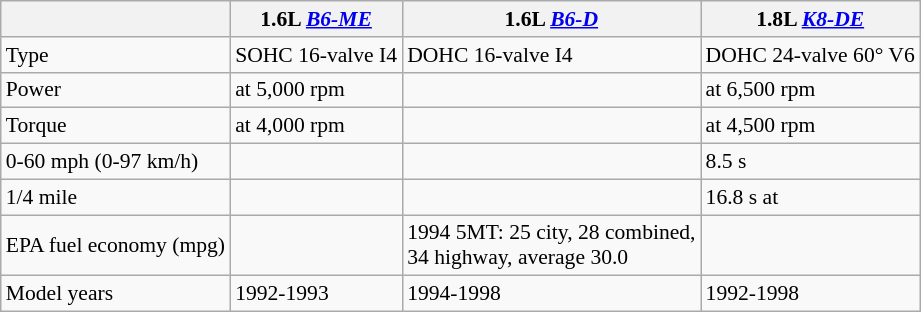<table class="wikitable" style="font-size:90%;">
<tr>
<th></th>
<th>1.6L <em><a href='#'>B6-ME</a></em></th>
<th>1.6L <em><a href='#'>B6-D</a></em></th>
<th>1.8L <em><a href='#'>K8-DE</a></em></th>
</tr>
<tr>
<td>Type</td>
<td>SOHC 16-valve I4</td>
<td>DOHC 16-valve I4</td>
<td>DOHC 24-valve 60° V6</td>
</tr>
<tr>
<td>Power</td>
<td> at 5,000 rpm</td>
<td></td>
<td> at 6,500 rpm</td>
</tr>
<tr>
<td>Torque</td>
<td> at 4,000 rpm</td>
<td></td>
<td> at 4,500 rpm</td>
</tr>
<tr>
<td>0-60 mph (0-97 km/h)</td>
<td></td>
<td></td>
<td>8.5 s</td>
</tr>
<tr>
<td>1/4 mile</td>
<td></td>
<td></td>
<td>16.8 s at </td>
</tr>
<tr>
<td>EPA fuel economy (mpg)</td>
<td></td>
<td>1994 5MT: 25 city, 28 combined,<br>34 highway, average 30.0</td>
<td></td>
</tr>
<tr>
<td>Model years</td>
<td>1992-1993</td>
<td>1994-1998</td>
<td>1992-1998</td>
</tr>
</table>
